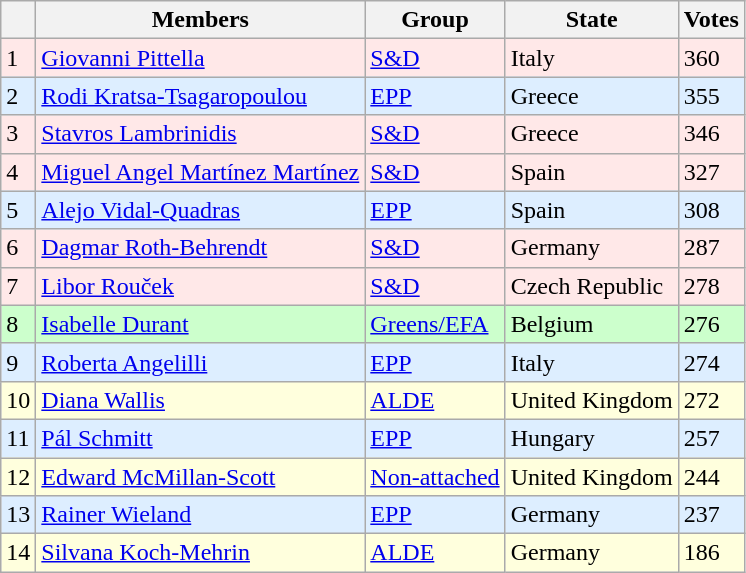<table class="wikitable sortable">
<tr>
<th class="unsortable"></th>
<th>Members</th>
<th>Group</th>
<th>State</th>
<th>Votes</th>
</tr>
<tr --- bgcolor=#FFE8E8>
<td>1</td>
<td><a href='#'>Giovanni Pittella</a></td>
<td><a href='#'>S&D</a></td>
<td> Italy</td>
<td>360</td>
</tr>
<tr --- bgcolor=#DDEEFF>
<td>2</td>
<td><a href='#'>Rodi Kratsa-Tsagaropoulou</a></td>
<td><a href='#'>EPP</a></td>
<td> Greece</td>
<td>355</td>
</tr>
<tr --- bgcolor=#FFE8E8>
<td>3</td>
<td><a href='#'>Stavros Lambrinidis</a> </td>
<td><a href='#'>S&D</a></td>
<td> Greece</td>
<td>346</td>
</tr>
<tr --- bgcolor=#FFE8E8>
<td>4</td>
<td><a href='#'>Miguel Angel Martínez Martínez</a></td>
<td><a href='#'>S&D</a></td>
<td> Spain</td>
<td>327</td>
</tr>
<tr --- bgcolor=#DDEEFF>
<td>5</td>
<td><a href='#'>Alejo Vidal-Quadras</a></td>
<td><a href='#'>EPP</a></td>
<td> Spain</td>
<td>308</td>
</tr>
<tr --- bgcolor=#FFE8E8>
<td>6</td>
<td><a href='#'>Dagmar Roth-Behrendt</a></td>
<td><a href='#'>S&D</a></td>
<td> Germany</td>
<td>287</td>
</tr>
<tr --- bgcolor=#FFE8E8>
<td>7</td>
<td><a href='#'>Libor Rouček</a></td>
<td><a href='#'>S&D</a></td>
<td> Czech Republic</td>
<td>278</td>
</tr>
<tr --- bgcolor=#CCFFCC>
<td>8</td>
<td><a href='#'>Isabelle Durant</a></td>
<td><a href='#'>Greens/EFA</a></td>
<td> Belgium</td>
<td>276</td>
</tr>
<tr --- bgcolor=#DDEEFF>
<td>9</td>
<td><a href='#'>Roberta Angelilli</a></td>
<td><a href='#'>EPP</a></td>
<td> Italy</td>
<td>274</td>
</tr>
<tr --- bgcolor=#FFFFDD>
<td>10</td>
<td><a href='#'>Diana Wallis</a></td>
<td><a href='#'>ALDE</a></td>
<td> United Kingdom</td>
<td>272</td>
</tr>
<tr --- bgcolor=#DDEEFF>
<td>11</td>
<td><a href='#'>Pál Schmitt</a></td>
<td><a href='#'>EPP</a></td>
<td> Hungary</td>
<td>257</td>
</tr>
<tr --- bgcolor=#FFFFDD>
<td>12</td>
<td><a href='#'>Edward McMillan-Scott</a></td>
<td><a href='#'>Non-attached</a></td>
<td> United Kingdom</td>
<td>244</td>
</tr>
<tr --- bgcolor=#DDEEFF>
<td>13</td>
<td><a href='#'>Rainer Wieland</a></td>
<td><a href='#'>EPP</a></td>
<td> Germany</td>
<td>237</td>
</tr>
<tr --- bgcolor=#FFFFDD>
<td>14</td>
<td><a href='#'>Silvana Koch-Mehrin</a></td>
<td><a href='#'>ALDE</a></td>
<td> Germany</td>
<td>186</td>
</tr>
</table>
